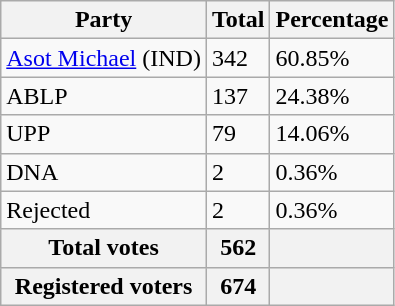<table class="wikitable sortable">
<tr>
<th>Party</th>
<th>Total</th>
<th>Percentage</th>
</tr>
<tr>
<td><a href='#'>Asot Michael</a> (IND)</td>
<td>342</td>
<td>60.85%</td>
</tr>
<tr>
<td>ABLP</td>
<td>137</td>
<td>24.38%</td>
</tr>
<tr>
<td>UPP</td>
<td>79</td>
<td>14.06%</td>
</tr>
<tr>
<td>DNA</td>
<td>2</td>
<td>0.36%</td>
</tr>
<tr>
<td>Rejected</td>
<td>2</td>
<td>0.36%</td>
</tr>
<tr>
<th>Total votes</th>
<th>562</th>
<th></th>
</tr>
<tr>
<th>Registered voters</th>
<th>674</th>
<th></th>
</tr>
</table>
